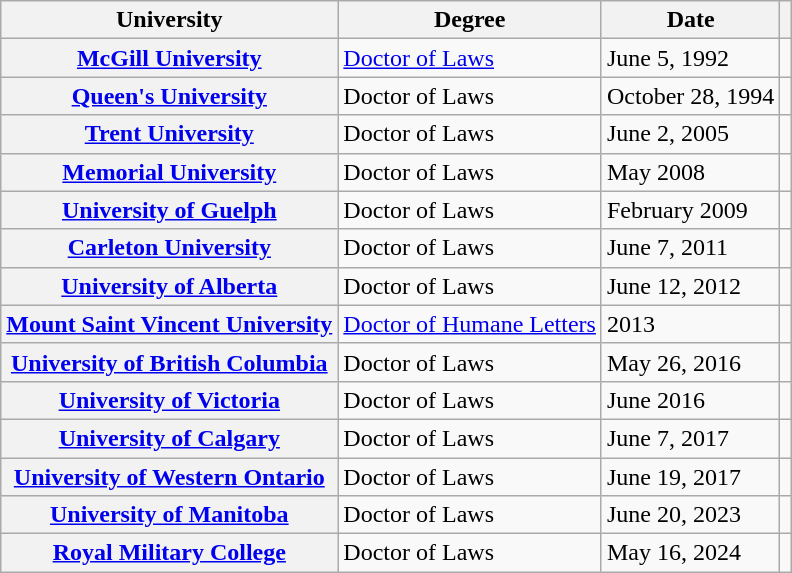<table class="wikitable plainrowheaders">
<tr>
<th scope="col">University</th>
<th scope="col">Degree</th>
<th scope="col">Date</th>
<th scope="col"></th>
</tr>
<tr>
<th scope="row"><a href='#'>McGill University</a></th>
<td><a href='#'>Doctor of Laws</a></td>
<td>June 5, 1992</td>
<td></td>
</tr>
<tr>
<th scope="row"><a href='#'>Queen's University</a></th>
<td>Doctor of Laws</td>
<td>October 28, 1994</td>
<td></td>
</tr>
<tr>
<th scope="row"><a href='#'>Trent University</a></th>
<td>Doctor of Laws</td>
<td>June 2, 2005</td>
<td></td>
</tr>
<tr>
<th scope="row"><a href='#'>Memorial University</a></th>
<td>Doctor of Laws</td>
<td>May 2008</td>
<td></td>
</tr>
<tr>
<th scope="row"><a href='#'>University of Guelph</a></th>
<td>Doctor of Laws</td>
<td>February 2009</td>
<td></td>
</tr>
<tr>
<th scope="row"><a href='#'>Carleton University</a></th>
<td>Doctor of Laws</td>
<td>June 7, 2011</td>
<td></td>
</tr>
<tr>
<th scope="row"><a href='#'>University of Alberta</a></th>
<td>Doctor of Laws</td>
<td>June 12, 2012</td>
<td></td>
</tr>
<tr>
<th scope="row"><a href='#'>Mount Saint Vincent University</a></th>
<td><a href='#'>Doctor of Humane Letters</a></td>
<td>2013</td>
<td></td>
</tr>
<tr>
<th scope="row"><a href='#'>University of British Columbia</a></th>
<td>Doctor of Laws</td>
<td>May 26, 2016</td>
<td></td>
</tr>
<tr>
<th scope="row"><a href='#'>University of Victoria</a></th>
<td>Doctor of Laws</td>
<td>June 2016</td>
<td></td>
</tr>
<tr>
<th scope="row"><a href='#'>University of Calgary</a></th>
<td>Doctor of Laws</td>
<td>June 7, 2017</td>
<td></td>
</tr>
<tr>
<th scope="row"><a href='#'>University of Western Ontario</a></th>
<td>Doctor of Laws</td>
<td>June 19, 2017</td>
<td></td>
</tr>
<tr>
<th scope="row"><a href='#'>University of Manitoba</a></th>
<td>Doctor of Laws</td>
<td>June 20, 2023</td>
<td></td>
</tr>
<tr>
<th scope="row"><a href='#'>Royal Military College</a></th>
<td>Doctor of Laws</td>
<td>May 16, 2024</td>
<td></td>
</tr>
</table>
